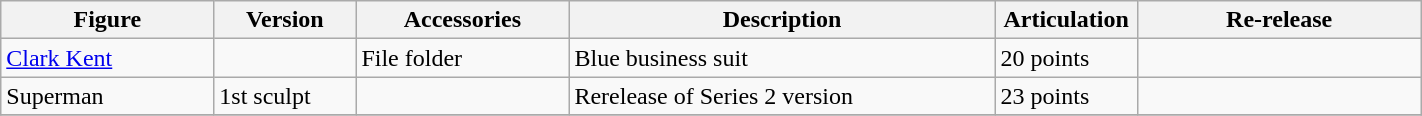<table class="wikitable" width="75%">
<tr>
<th width=15%><strong>Figure</strong></th>
<th width=10%><strong>Version</strong></th>
<th width=15%><strong>Accessories</strong></th>
<th width=30%><strong>Description</strong></th>
<th width=10%><strong>Articulation</strong></th>
<th width=20%><strong>Re-release</strong></th>
</tr>
<tr>
<td><a href='#'>Clark Kent</a></td>
<td></td>
<td>File folder</td>
<td>Blue business suit</td>
<td>20 points</td>
<td></td>
</tr>
<tr>
<td>Superman</td>
<td>1st sculpt</td>
<td></td>
<td>Rerelease of Series 2 version</td>
<td>23 points</td>
<td></td>
</tr>
<tr>
</tr>
</table>
